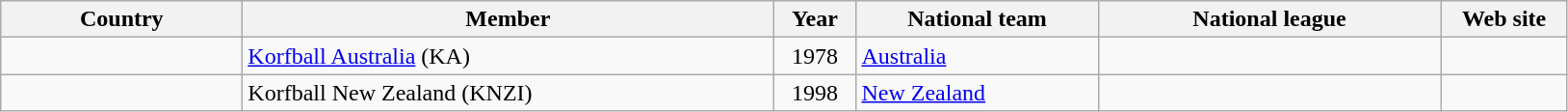<table class="wikitable sortable">
<tr>
<th width=160>Country</th>
<th width=360>Member</th>
<th width=50>Year</th>
<th width=160>National team</th>
<th width=230>National league</th>
<th width=80>Web site</th>
</tr>
<tr>
<td></td>
<td><a href='#'>Korfball Australia</a> (KA)</td>
<td align=center>1978</td>
<td><a href='#'>Australia</a></td>
<td></td>
<td align=center></td>
</tr>
<tr>
<td></td>
<td>Korfball New Zealand (KNZI)</td>
<td align=center>1998</td>
<td><a href='#'>New Zealand</a></td>
<td></td>
<td align=center></td>
</tr>
</table>
